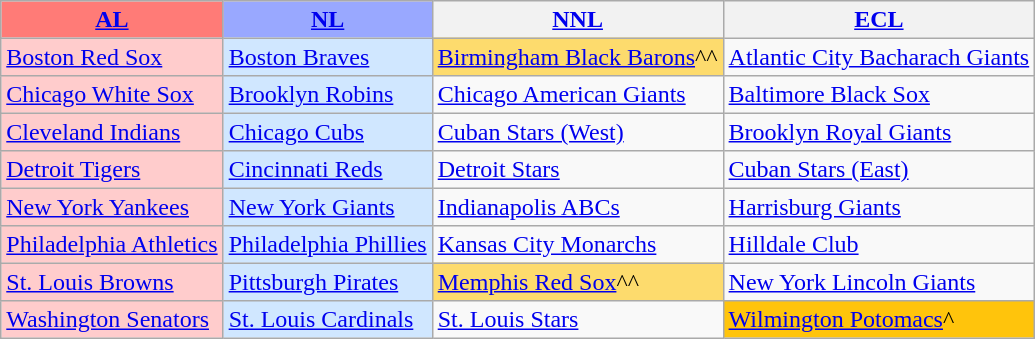<table class="wikitable" style="font-size:100%;line-height:1.1;">
<tr>
<th style="background-color: #FF7B77;"><a href='#'>AL</a></th>
<th style="background-color: #99A8FF;"><a href='#'>NL</a></th>
<th><a href='#'>NNL</a></th>
<th><a href='#'>ECL</a></th>
</tr>
<tr>
<td style="background-color: #FFCCCC;"><a href='#'>Boston Red Sox</a></td>
<td style="background-color: #D0E7FF;"><a href='#'>Boston Braves</a></td>
<td style="background-color: #FDDB6D;"><a href='#'>Birmingham Black Barons</a>^^</td>
<td><a href='#'>Atlantic City Bacharach Giants</a></td>
</tr>
<tr>
<td style="background-color: #FFCCCC;"><a href='#'>Chicago White Sox</a></td>
<td style="background-color: #D0E7FF;"><a href='#'>Brooklyn Robins</a></td>
<td><a href='#'>Chicago American Giants</a></td>
<td><a href='#'>Baltimore Black Sox</a></td>
</tr>
<tr>
<td style="background-color: #FFCCCC;"><a href='#'>Cleveland Indians</a></td>
<td style="background-color: #D0E7FF;"><a href='#'>Chicago Cubs</a></td>
<td><a href='#'>Cuban Stars (West)</a></td>
<td><a href='#'>Brooklyn Royal Giants</a></td>
</tr>
<tr>
<td style="background-color: #FFCCCC;"><a href='#'>Detroit Tigers</a></td>
<td style="background-color: #D0E7FF;"><a href='#'>Cincinnati Reds</a></td>
<td><a href='#'>Detroit Stars</a></td>
<td><a href='#'>Cuban Stars (East)</a></td>
</tr>
<tr>
<td style="background-color: #FFCCCC;"><a href='#'>New York Yankees</a></td>
<td style="background-color: #D0E7FF;"><a href='#'>New York Giants</a></td>
<td><a href='#'>Indianapolis ABCs</a></td>
<td><a href='#'>Harrisburg Giants</a></td>
</tr>
<tr>
<td style="background-color: #FFCCCC;"><a href='#'>Philadelphia Athletics</a></td>
<td style="background-color: #D0E7FF;"><a href='#'>Philadelphia Phillies</a></td>
<td><a href='#'>Kansas City Monarchs</a></td>
<td><a href='#'>Hilldale Club</a></td>
</tr>
<tr>
<td style="background-color: #FFCCCC;"><a href='#'>St. Louis Browns</a></td>
<td style="background-color: #D0E7FF;"><a href='#'>Pittsburgh Pirates</a></td>
<td style="background-color: #FDDB6D;"><a href='#'>Memphis Red Sox</a>^^</td>
<td><a href='#'>New York Lincoln Giants</a></td>
</tr>
<tr>
<td style="background-color: #FFCCCC;"><a href='#'>Washington Senators</a></td>
<td style="background-color: #D0E7FF;"><a href='#'>St. Louis Cardinals</a></td>
<td><a href='#'>St. Louis Stars</a></td>
<td style="background-color: #FFC40C;"><a href='#'>Wilmington Potomacs</a>^</td>
</tr>
</table>
